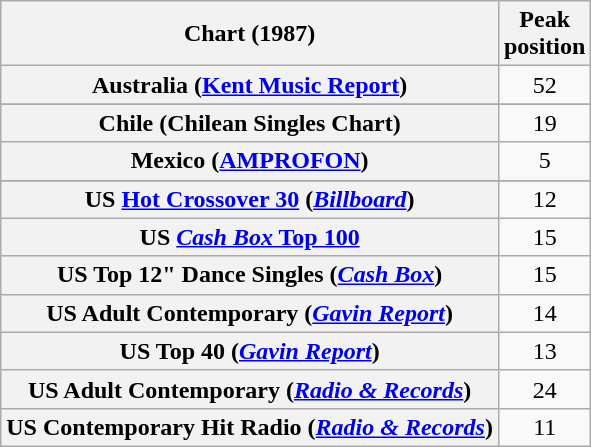<table class="wikitable sortable plainrowheaders" style="text-align:center">
<tr>
<th scope="col">Chart (1987)</th>
<th scope="col">Peak<br>position</th>
</tr>
<tr>
<th scope="row">Australia (<a href='#'>Kent Music Report</a>)</th>
<td>52</td>
</tr>
<tr>
</tr>
<tr>
</tr>
<tr>
<th scope="row">Chile (Chilean Singles Chart)</th>
<td>19</td>
</tr>
<tr>
<th scope="row">Mexico (<a href='#'>AMPROFON</a>)</th>
<td>5</td>
</tr>
<tr>
</tr>
<tr>
</tr>
<tr>
</tr>
<tr>
</tr>
<tr>
</tr>
<tr>
</tr>
<tr>
</tr>
<tr>
</tr>
<tr>
<th scope="row">US <a href='#'>Hot Crossover 30</a> (<em><a href='#'>Billboard</a></em>)</th>
<td>12</td>
</tr>
<tr>
<th scope="row">US <a href='#'><em>Cash Box</em> Top 100</a></th>
<td>15</td>
</tr>
<tr>
<th scope="row">US Top 12" Dance Singles (<em><a href='#'>Cash Box</a></em>)</th>
<td>15</td>
</tr>
<tr>
<th scope="row">US Adult Contemporary (<em><a href='#'>Gavin Report</a></em>)</th>
<td>14</td>
</tr>
<tr>
<th scope="row">US Top 40 (<em><a href='#'>Gavin Report</a></em>)</th>
<td>13</td>
</tr>
<tr>
<th scope="row">US Adult Contemporary (<em><a href='#'>Radio & Records</a></em>)</th>
<td>24</td>
</tr>
<tr>
<th scope="row">US Contemporary Hit Radio (<em><a href='#'>Radio & Records</a></em>)</th>
<td>11</td>
</tr>
</table>
